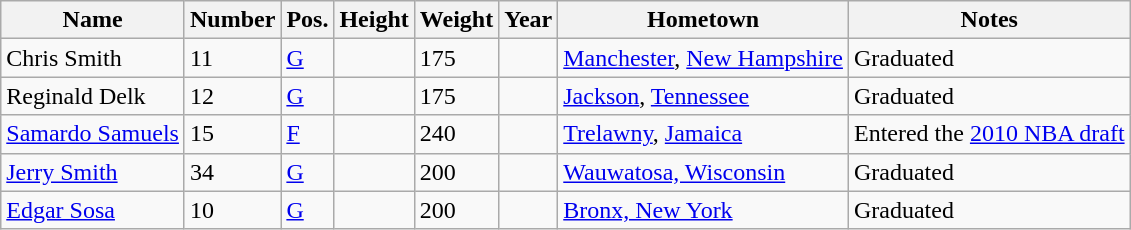<table class="wikitable sortable" border="1">
<tr>
<th>Name</th>
<th>Number</th>
<th>Pos.</th>
<th>Height</th>
<th>Weight</th>
<th>Year</th>
<th>Hometown</th>
<th class="unsortable">Notes</th>
</tr>
<tr>
<td>Chris Smith</td>
<td>11</td>
<td><a href='#'>G</a></td>
<td></td>
<td>175</td>
<td></td>
<td><a href='#'>Manchester</a>, <a href='#'>New Hampshire</a></td>
<td>Graduated</td>
</tr>
<tr>
<td>Reginald Delk</td>
<td>12</td>
<td><a href='#'>G</a></td>
<td></td>
<td>175</td>
<td></td>
<td><a href='#'>Jackson</a>, <a href='#'>Tennessee</a></td>
<td>Graduated</td>
</tr>
<tr>
<td><a href='#'>Samardo Samuels</a></td>
<td>15</td>
<td><a href='#'>F</a></td>
<td></td>
<td>240</td>
<td></td>
<td><a href='#'>Trelawny</a>, <a href='#'>Jamaica</a></td>
<td>Entered the <a href='#'>2010 NBA draft</a></td>
</tr>
<tr>
<td><a href='#'>Jerry Smith</a></td>
<td>34</td>
<td><a href='#'>G</a></td>
<td></td>
<td>200</td>
<td></td>
<td><a href='#'>Wauwatosa, Wisconsin</a></td>
<td>Graduated</td>
</tr>
<tr>
<td><a href='#'>Edgar Sosa</a></td>
<td>10</td>
<td><a href='#'>G</a></td>
<td></td>
<td>200</td>
<td></td>
<td><a href='#'>Bronx, New York</a></td>
<td>Graduated</td>
</tr>
</table>
